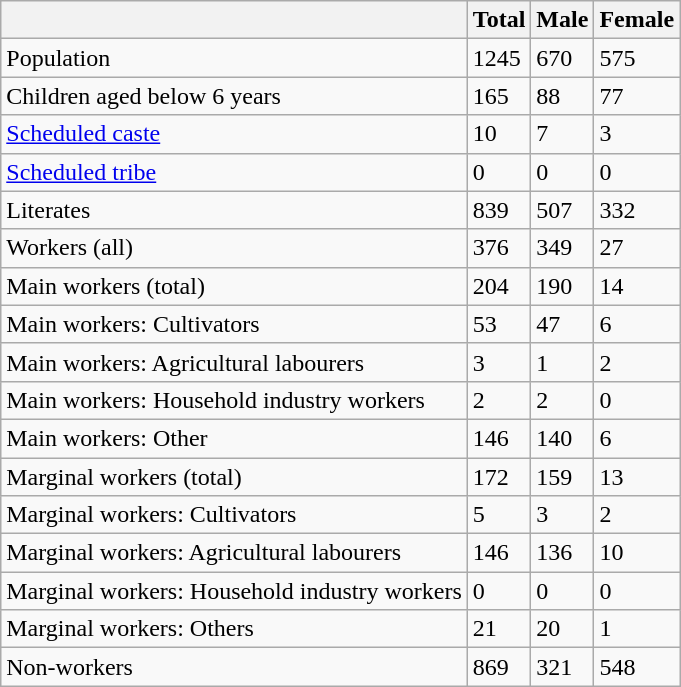<table class="wikitable sortable">
<tr>
<th></th>
<th>Total</th>
<th>Male</th>
<th>Female</th>
</tr>
<tr>
<td>Population</td>
<td>1245</td>
<td>670</td>
<td>575</td>
</tr>
<tr>
<td>Children aged below 6 years</td>
<td>165</td>
<td>88</td>
<td>77</td>
</tr>
<tr>
<td><a href='#'>Scheduled caste</a></td>
<td>10</td>
<td>7</td>
<td>3</td>
</tr>
<tr>
<td><a href='#'>Scheduled tribe</a></td>
<td>0</td>
<td>0</td>
<td>0</td>
</tr>
<tr>
<td>Literates</td>
<td>839</td>
<td>507</td>
<td>332</td>
</tr>
<tr>
<td>Workers (all)</td>
<td>376</td>
<td>349</td>
<td>27</td>
</tr>
<tr>
<td>Main workers (total)</td>
<td>204</td>
<td>190</td>
<td>14</td>
</tr>
<tr>
<td>Main workers: Cultivators</td>
<td>53</td>
<td>47</td>
<td>6</td>
</tr>
<tr>
<td>Main workers: Agricultural labourers</td>
<td>3</td>
<td>1</td>
<td>2</td>
</tr>
<tr>
<td>Main workers: Household industry workers</td>
<td>2</td>
<td>2</td>
<td>0</td>
</tr>
<tr>
<td>Main workers: Other</td>
<td>146</td>
<td>140</td>
<td>6</td>
</tr>
<tr>
<td>Marginal workers (total)</td>
<td>172</td>
<td>159</td>
<td>13</td>
</tr>
<tr>
<td>Marginal workers: Cultivators</td>
<td>5</td>
<td>3</td>
<td>2</td>
</tr>
<tr>
<td>Marginal workers: Agricultural labourers</td>
<td>146</td>
<td>136</td>
<td>10</td>
</tr>
<tr>
<td>Marginal workers: Household industry workers</td>
<td>0</td>
<td>0</td>
<td>0</td>
</tr>
<tr>
<td>Marginal workers: Others</td>
<td>21</td>
<td>20</td>
<td>1</td>
</tr>
<tr>
<td>Non-workers</td>
<td>869</td>
<td>321</td>
<td>548</td>
</tr>
</table>
